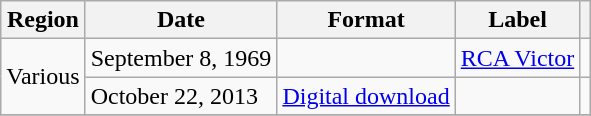<table class="wikitable plainrowheaders">
<tr>
<th scope="col">Region</th>
<th scope="col">Date</th>
<th scope="col">Format</th>
<th scope="col">Label</th>
<th scope="col"></th>
</tr>
<tr>
<td rowspan = "2">Various</td>
<td>September 8, 1969</td>
<td></td>
<td><a href='#'>RCA Victor</a></td>
<td></td>
</tr>
<tr>
<td>October 22, 2013</td>
<td><a href='#'>Digital download</a></td>
<td></td>
<td></td>
</tr>
<tr>
</tr>
</table>
